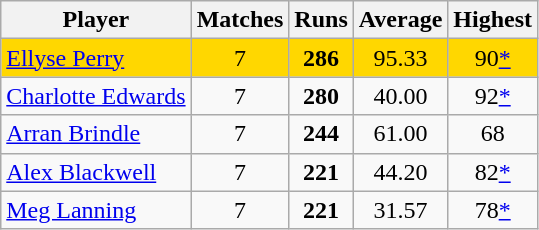<table class="wikitable" style="text-align:center">
<tr>
<th>Player</th>
<th>Matches</th>
<th>Runs</th>
<th>Average</th>
<th>Highest</th>
</tr>
<tr style="background:gold">
<td align=left><a href='#'>Ellyse Perry</a></td>
<td>7</td>
<td><strong>286</strong></td>
<td>95.33</td>
<td>90<a href='#'>*</a></td>
</tr>
<tr>
<td align=left><a href='#'>Charlotte Edwards</a></td>
<td>7</td>
<td><strong>280</strong></td>
<td>40.00</td>
<td>92<a href='#'>*</a></td>
</tr>
<tr>
<td align=left><a href='#'>Arran Brindle</a></td>
<td>7</td>
<td><strong>244</strong></td>
<td>61.00</td>
<td>68</td>
</tr>
<tr>
<td align=left><a href='#'>Alex Blackwell</a></td>
<td>7</td>
<td><strong>221</strong></td>
<td>44.20</td>
<td>82<a href='#'>*</a></td>
</tr>
<tr>
<td align=left><a href='#'>Meg Lanning</a></td>
<td>7</td>
<td><strong>221</strong></td>
<td>31.57</td>
<td>78<a href='#'>*</a></td>
</tr>
</table>
